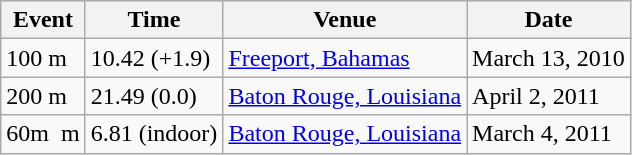<table class="wikitable">
<tr>
<th>Event</th>
<th>Time</th>
<th>Venue</th>
<th>Date</th>
</tr>
<tr>
<td>100 m</td>
<td>10.42 (+1.9)</td>
<td><a href='#'>Freeport, Bahamas</a></td>
<td>March 13, 2010</td>
</tr>
<tr>
<td>200 m</td>
<td>21.49 (0.0)</td>
<td><a href='#'>Baton Rouge, Louisiana</a></td>
<td>April 2, 2011</td>
</tr>
<tr>
<td>60m  m</td>
<td>6.81 (indoor)</td>
<td><a href='#'>Baton Rouge, Louisiana</a></td>
<td>March 4, 2011</td>
</tr>
</table>
